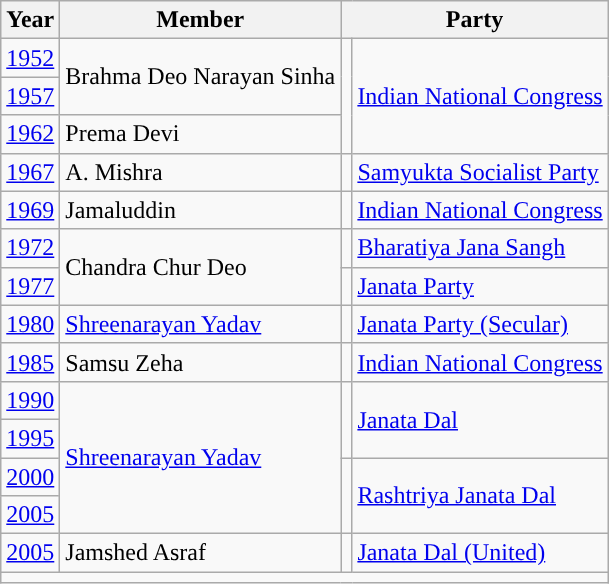<table class="wikitable sortable">
<tr>
<th>Year</th>
<th>Member</th>
<th colspan="2">Party</th>
</tr>
<tr>
<td><a href='#'>1952</a></td>
<td rowspan="2">Brahma Deo Narayan Sinha</td>
<td rowspan="3" style="background-color: "></td>
<td rowspan="3"><a href='#'>Indian National Congress</a></td>
</tr>
<tr>
<td><a href='#'>1957</a></td>
</tr>
<tr>
<td><a href='#'>1962</a></td>
<td>Prema Devi</td>
</tr>
<tr>
<td><a href='#'>1967</a></td>
<td>A. Mishra</td>
<td style="background-color: "></td>
<td><a href='#'>Samyukta Socialist Party</a></td>
</tr>
<tr>
<td><a href='#'>1969</a></td>
<td>Jamaluddin</td>
<td style="background-color: "></td>
<td><a href='#'>Indian National Congress</a></td>
</tr>
<tr>
<td><a href='#'>1972</a></td>
<td rowspan="2">Chandra Chur Deo</td>
<td style="background-color:"></td>
<td><a href='#'>Bharatiya Jana Sangh</a></td>
</tr>
<tr>
<td><a href='#'>1977</a></td>
<td style="background-color:"></td>
<td><a href='#'>Janata Party</a></td>
</tr>
<tr>
<td><a href='#'>1980</a></td>
<td><a href='#'>Shreenarayan Yadav</a></td>
<td style="background-color:"></td>
<td><a href='#'>Janata Party (Secular)</a></td>
</tr>
<tr>
<td><a href='#'>1985</a></td>
<td>Samsu Zeha</td>
<td style="background-color:"></td>
<td><a href='#'>Indian National Congress</a></td>
</tr>
<tr>
<td><a href='#'>1990</a></td>
<td rowspan="4"><a href='#'>Shreenarayan Yadav</a></td>
<td rowspan="2" style="background-color:"></td>
<td rowspan="2"><a href='#'>Janata Dal</a></td>
</tr>
<tr>
<td><a href='#'>1995</a></td>
</tr>
<tr>
<td><a href='#'>2000</a></td>
<td rowspan="2" style="background-color:"></td>
<td rowspan="2"><a href='#'>Rashtriya Janata Dal</a></td>
</tr>
<tr>
<td><a href='#'>2005</a></td>
</tr>
<tr>
<td><a href='#'>2005</a></td>
<td>Jamshed Asraf</td>
<td style="background-color: "></td>
<td><a href='#'>Janata Dal (United)</a></td>
</tr>
<tr>
<td colspan="4"></td>
</tr>
</table>
